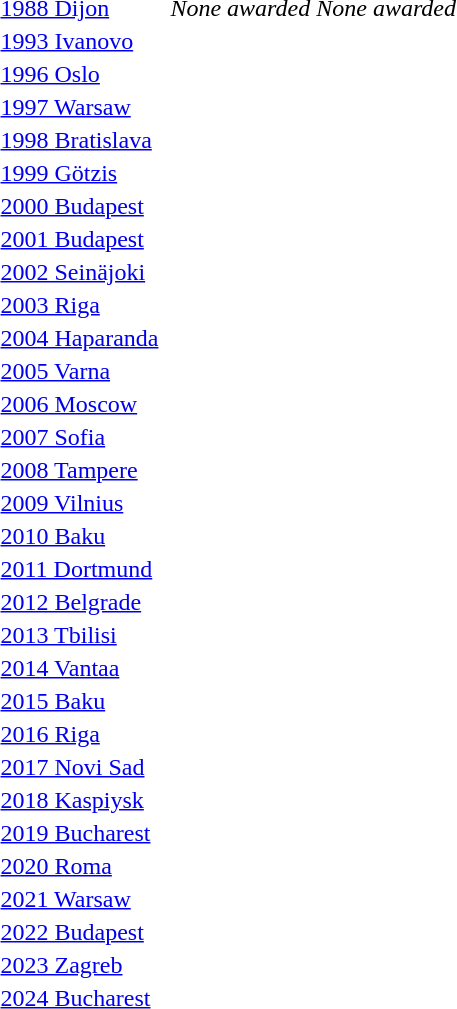<table>
<tr>
<td><a href='#'>1988 Dijon</a></td>
<td></td>
<td><em>None awarded</em></td>
<td><em>None awarded</em></td>
</tr>
<tr>
<td><a href='#'>1993 Ivanovo</a></td>
<td></td>
<td></td>
<td></td>
</tr>
<tr>
<td><a href='#'>1996 Oslo</a></td>
<td></td>
<td></td>
<td></td>
</tr>
<tr>
<td><a href='#'>1997 Warsaw</a></td>
<td></td>
<td></td>
<td></td>
</tr>
<tr>
<td><a href='#'>1998 Bratislava</a></td>
<td></td>
<td></td>
<td></td>
</tr>
<tr>
<td><a href='#'>1999 Götzis</a></td>
<td></td>
<td></td>
<td></td>
</tr>
<tr>
<td><a href='#'>2000 Budapest</a></td>
<td></td>
<td></td>
<td></td>
</tr>
<tr>
<td><a href='#'>2001 Budapest</a></td>
<td></td>
<td></td>
<td></td>
</tr>
<tr>
<td><a href='#'>2002 Seinäjoki</a></td>
<td></td>
<td></td>
<td></td>
</tr>
<tr>
<td><a href='#'>2003 Riga</a></td>
<td></td>
<td></td>
<td></td>
</tr>
<tr>
<td><a href='#'>2004 Haparanda</a></td>
<td></td>
<td></td>
<td></td>
</tr>
<tr>
<td rowspan=2><a href='#'>2005 Varna</a></td>
<td rowspan=2></td>
<td rowspan=2></td>
<td></td>
</tr>
<tr>
<td></td>
</tr>
<tr>
<td rowspan=2><a href='#'>2006 Moscow</a></td>
<td rowspan=2></td>
<td rowspan=2></td>
<td></td>
</tr>
<tr>
<td></td>
</tr>
<tr>
<td rowspan=2><a href='#'>2007 Sofia</a></td>
<td rowspan=2></td>
<td rowspan=2></td>
<td></td>
</tr>
<tr>
<td></td>
</tr>
<tr>
<td rowspan=2><a href='#'>2008 Tampere</a></td>
<td rowspan=2></td>
<td rowspan=2></td>
<td></td>
</tr>
<tr>
<td></td>
</tr>
<tr>
<td rowspan=2><a href='#'>2009 Vilnius</a></td>
<td rowspan=2></td>
<td rowspan=2></td>
<td></td>
</tr>
<tr>
<td></td>
</tr>
<tr>
<td rowspan=2><a href='#'>2010 Baku</a></td>
<td rowspan=2></td>
<td rowspan=2></td>
<td></td>
</tr>
<tr>
<td></td>
</tr>
<tr>
<td rowspan=2><a href='#'>2011 Dortmund</a></td>
<td rowspan=2></td>
<td rowspan=2></td>
<td></td>
</tr>
<tr>
<td></td>
</tr>
<tr>
<td rowspan=2><a href='#'>2012 Belgrade</a></td>
<td rowspan=2></td>
<td rowspan=2></td>
<td></td>
</tr>
<tr>
<td></td>
</tr>
<tr>
<td rowspan=2><a href='#'>2013 Tbilisi</a></td>
<td rowspan=2></td>
<td rowspan=2></td>
<td></td>
</tr>
<tr>
<td></td>
</tr>
<tr>
<td rowspan=2><a href='#'>2014 Vantaa</a></td>
<td rowspan=2></td>
<td rowspan=2></td>
<td></td>
</tr>
<tr>
<td></td>
</tr>
<tr>
<td rowspan=2><a href='#'>2015 Baku</a></td>
<td rowspan=2></td>
<td rowspan=2></td>
<td></td>
</tr>
<tr>
<td></td>
</tr>
<tr>
<td rowspan=2><a href='#'>2016 Riga</a></td>
<td rowspan=2></td>
<td rowspan=2></td>
<td></td>
</tr>
<tr>
<td></td>
</tr>
<tr>
<td rowspan=2><a href='#'>2017 Novi Sad</a></td>
<td rowspan=2></td>
<td rowspan=2></td>
<td></td>
</tr>
<tr>
<td></td>
</tr>
<tr>
<td rowspan=2><a href='#'>2018 Kaspiysk</a></td>
<td rowspan=2></td>
<td rowspan=2></td>
<td></td>
</tr>
<tr>
<td></td>
</tr>
<tr>
<td rowspan=2><a href='#'>2019 Bucharest</a></td>
<td rowspan=2></td>
<td rowspan=2></td>
<td></td>
</tr>
<tr>
<td></td>
</tr>
<tr>
<td rowspan=2><a href='#'>2020 Roma</a></td>
<td rowspan=2></td>
<td rowspan=2></td>
<td></td>
</tr>
<tr>
<td></td>
</tr>
<tr>
<td rowspan=2><a href='#'>2021 Warsaw</a></td>
<td rowspan=2></td>
<td rowspan=2></td>
<td></td>
</tr>
<tr>
<td></td>
</tr>
<tr>
<td rowspan=2><a href='#'>2022 Budapest</a></td>
<td rowspan=2></td>
<td rowspan=2></td>
<td></td>
</tr>
<tr>
<td></td>
</tr>
<tr>
<td rowspan=2><a href='#'>2023 Zagreb</a></td>
<td rowspan=2></td>
<td rowspan=2></td>
<td></td>
</tr>
<tr>
<td></td>
</tr>
<tr>
<td rowspan=2><a href='#'>2024 Bucharest</a></td>
<td rowspan=2></td>
<td rowspan=2></td>
<td></td>
</tr>
<tr>
<td></td>
</tr>
</table>
